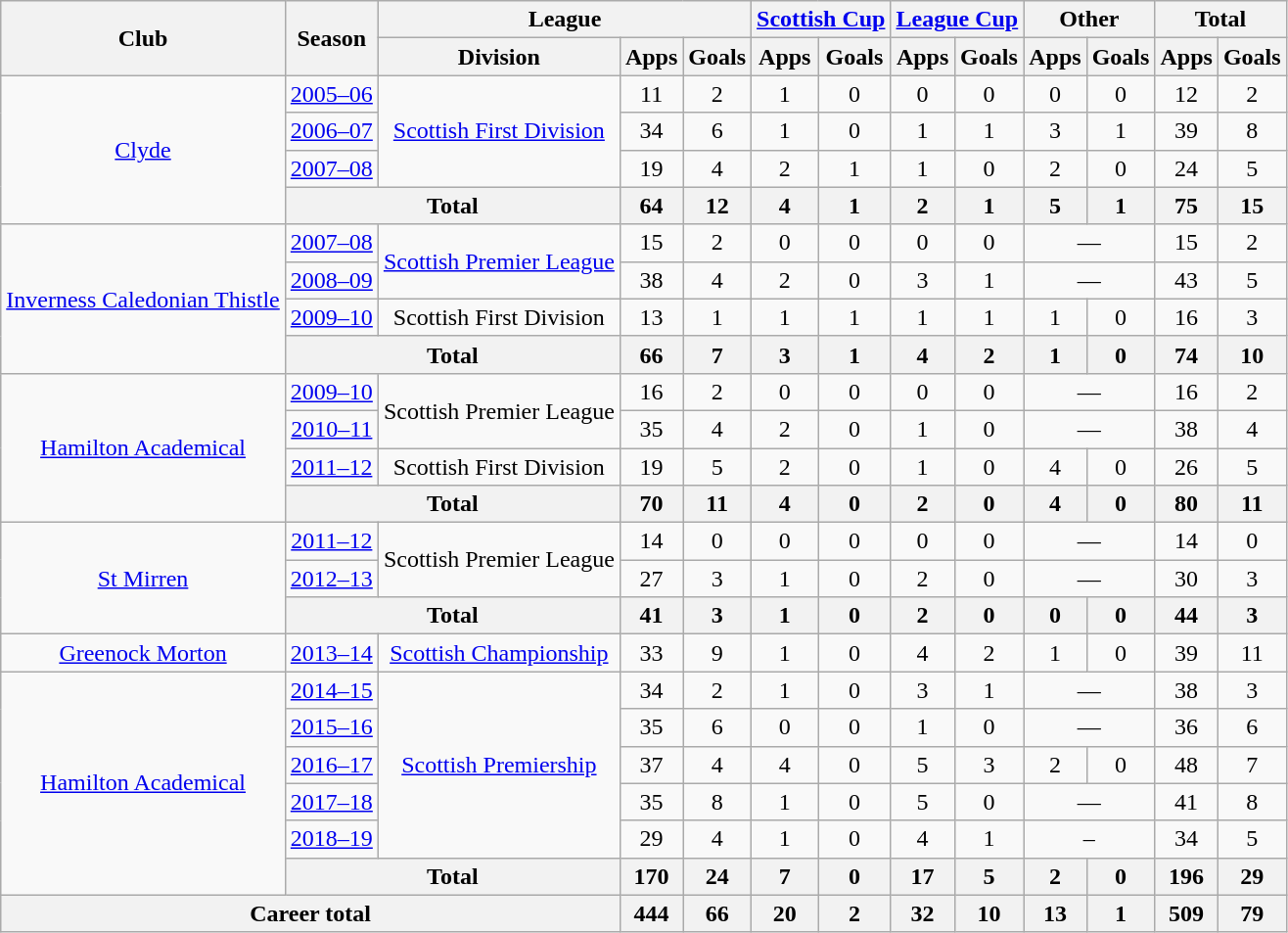<table class="wikitable" style="text-align: center">
<tr>
<th rowspan="2">Club</th>
<th rowspan="2">Season</th>
<th colspan="3">League</th>
<th colspan="2"><a href='#'>Scottish Cup</a></th>
<th colspan="2"><a href='#'>League Cup</a></th>
<th colspan="2">Other</th>
<th colspan="2">Total</th>
</tr>
<tr>
<th>Division</th>
<th>Apps</th>
<th>Goals</th>
<th>Apps</th>
<th>Goals</th>
<th>Apps</th>
<th>Goals</th>
<th>Apps</th>
<th>Goals</th>
<th>Apps</th>
<th>Goals</th>
</tr>
<tr>
<td rowspan="4"><a href='#'>Clyde</a></td>
<td><a href='#'>2005–06</a></td>
<td rowspan="3"><a href='#'>Scottish First Division</a></td>
<td>11</td>
<td>2</td>
<td>1</td>
<td>0</td>
<td>0</td>
<td>0</td>
<td>0</td>
<td>0</td>
<td>12</td>
<td>2</td>
</tr>
<tr>
<td><a href='#'>2006–07</a></td>
<td>34</td>
<td>6</td>
<td>1</td>
<td>0</td>
<td>1</td>
<td>1</td>
<td>3</td>
<td>1</td>
<td>39</td>
<td>8</td>
</tr>
<tr>
<td><a href='#'>2007–08</a></td>
<td>19</td>
<td>4</td>
<td>2</td>
<td>1</td>
<td>1</td>
<td>0</td>
<td>2</td>
<td>0</td>
<td>24</td>
<td>5</td>
</tr>
<tr>
<th colspan="2">Total</th>
<th>64</th>
<th>12</th>
<th>4</th>
<th>1</th>
<th>2</th>
<th>1</th>
<th>5</th>
<th>1</th>
<th>75</th>
<th>15</th>
</tr>
<tr>
<td rowspan="4"><a href='#'>Inverness Caledonian Thistle</a></td>
<td><a href='#'>2007–08</a></td>
<td rowspan="2"><a href='#'>Scottish Premier League</a></td>
<td>15</td>
<td>2</td>
<td>0</td>
<td>0</td>
<td>0</td>
<td>0</td>
<td colspan="2">—</td>
<td>15</td>
<td>2</td>
</tr>
<tr>
<td><a href='#'>2008–09</a></td>
<td>38</td>
<td>4</td>
<td>2</td>
<td>0</td>
<td>3</td>
<td>1</td>
<td colspan="2">—</td>
<td>43</td>
<td>5</td>
</tr>
<tr>
<td><a href='#'>2009–10</a></td>
<td>Scottish First Division</td>
<td>13</td>
<td>1</td>
<td>1</td>
<td>1</td>
<td>1</td>
<td>1</td>
<td>1</td>
<td>0</td>
<td>16</td>
<td>3</td>
</tr>
<tr>
<th colspan="2">Total</th>
<th>66</th>
<th>7</th>
<th>3</th>
<th>1</th>
<th>4</th>
<th>2</th>
<th>1</th>
<th>0</th>
<th>74</th>
<th>10</th>
</tr>
<tr>
<td rowspan="4"><a href='#'>Hamilton Academical</a></td>
<td><a href='#'>2009–10</a></td>
<td rowspan="2">Scottish Premier League</td>
<td>16</td>
<td>2</td>
<td>0</td>
<td>0</td>
<td>0</td>
<td>0</td>
<td colspan="2">—</td>
<td>16</td>
<td>2</td>
</tr>
<tr>
<td><a href='#'>2010–11</a></td>
<td>35</td>
<td>4</td>
<td>2</td>
<td>0</td>
<td>1</td>
<td>0</td>
<td colspan="2">—</td>
<td>38</td>
<td>4</td>
</tr>
<tr>
<td><a href='#'>2011–12</a></td>
<td>Scottish First Division</td>
<td>19</td>
<td>5</td>
<td>2</td>
<td>0</td>
<td>1</td>
<td>0</td>
<td>4</td>
<td>0</td>
<td>26</td>
<td>5</td>
</tr>
<tr>
<th colspan="2">Total</th>
<th>70</th>
<th>11</th>
<th>4</th>
<th>0</th>
<th>2</th>
<th>0</th>
<th>4</th>
<th>0</th>
<th>80</th>
<th>11</th>
</tr>
<tr>
<td rowspan="3"><a href='#'>St Mirren</a></td>
<td><a href='#'>2011–12</a></td>
<td rowspan="2">Scottish Premier League</td>
<td>14</td>
<td>0</td>
<td>0</td>
<td>0</td>
<td>0</td>
<td>0</td>
<td colspan="2">—</td>
<td>14</td>
<td>0</td>
</tr>
<tr>
<td><a href='#'>2012–13</a></td>
<td>27</td>
<td>3</td>
<td>1</td>
<td>0</td>
<td>2</td>
<td>0</td>
<td colspan="2">—</td>
<td>30</td>
<td>3</td>
</tr>
<tr>
<th colspan="2">Total</th>
<th>41</th>
<th>3</th>
<th>1</th>
<th>0</th>
<th>2</th>
<th>0</th>
<th>0</th>
<th>0</th>
<th>44</th>
<th>3</th>
</tr>
<tr>
<td><a href='#'>Greenock Morton</a></td>
<td><a href='#'>2013–14</a></td>
<td><a href='#'>Scottish Championship</a></td>
<td>33</td>
<td>9</td>
<td>1</td>
<td>0</td>
<td>4</td>
<td>2</td>
<td>1</td>
<td>0</td>
<td>39</td>
<td>11</td>
</tr>
<tr>
<td rowspan="6"><a href='#'>Hamilton Academical</a></td>
<td><a href='#'>2014–15</a></td>
<td rowspan="5"><a href='#'>Scottish Premiership</a></td>
<td>34</td>
<td>2</td>
<td>1</td>
<td>0</td>
<td>3</td>
<td>1</td>
<td colspan="2">—</td>
<td>38</td>
<td>3</td>
</tr>
<tr>
<td><a href='#'>2015–16</a></td>
<td>35</td>
<td>6</td>
<td>0</td>
<td>0</td>
<td>1</td>
<td>0</td>
<td colspan="2">—</td>
<td>36</td>
<td>6</td>
</tr>
<tr>
<td><a href='#'>2016–17</a></td>
<td>37</td>
<td>4</td>
<td>4</td>
<td>0</td>
<td>5</td>
<td>3</td>
<td>2</td>
<td>0</td>
<td>48</td>
<td>7</td>
</tr>
<tr>
<td><a href='#'>2017–18</a></td>
<td>35</td>
<td>8</td>
<td>1</td>
<td>0</td>
<td>5</td>
<td>0</td>
<td colspan="2">—</td>
<td>41</td>
<td>8</td>
</tr>
<tr>
<td><a href='#'>2018–19</a></td>
<td>29</td>
<td>4</td>
<td>1</td>
<td>0</td>
<td>4</td>
<td>1</td>
<td colspan=2>–</td>
<td>34</td>
<td>5</td>
</tr>
<tr>
<th colspan="2">Total</th>
<th>170</th>
<th>24</th>
<th>7</th>
<th>0</th>
<th>17</th>
<th>5</th>
<th>2</th>
<th>0</th>
<th>196</th>
<th>29</th>
</tr>
<tr>
<th colspan="3">Career total</th>
<th>444</th>
<th>66</th>
<th>20</th>
<th>2</th>
<th>32</th>
<th>10</th>
<th>13</th>
<th>1</th>
<th>509</th>
<th>79</th>
</tr>
</table>
